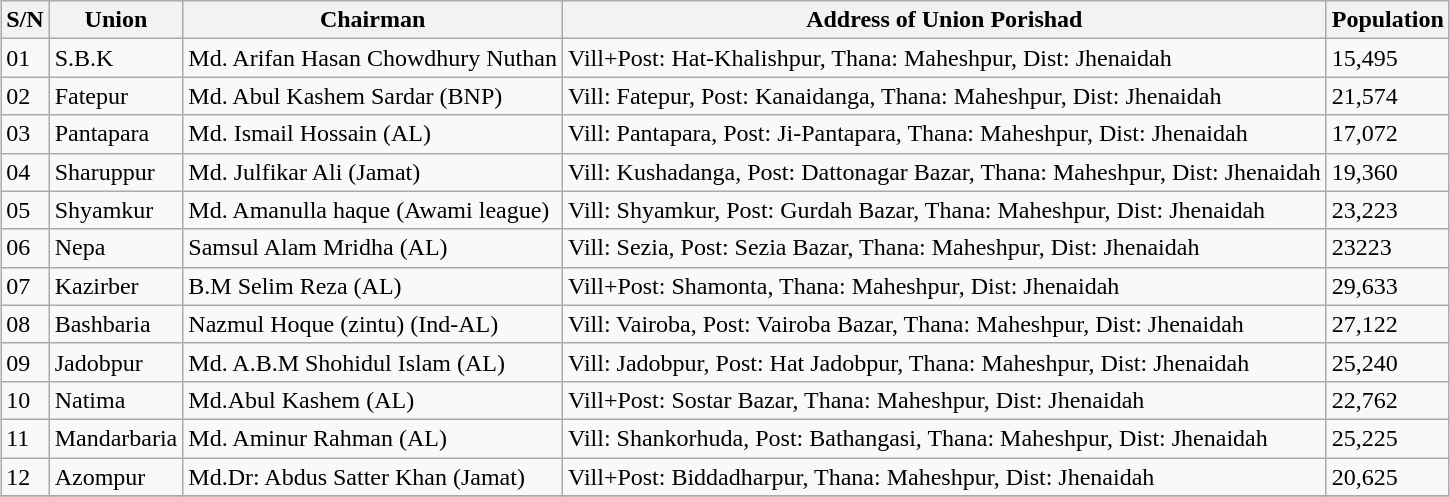<table class="wikitable" style="margin:1em auto;">
<tr>
<th>S/N</th>
<th>Union</th>
<th>Chairman</th>
<th>Address of Union Porishad</th>
<th>Population</th>
</tr>
<tr>
<td> 01</td>
<td> S.B.K</td>
<td> Md. Arifan Hasan Chowdhury Nuthan</td>
<td> Vill+Post: Hat-Khalishpur, Thana: Maheshpur, Dist: Jhenaidah</td>
<td> 15,495</td>
</tr>
<tr>
<td> 02</td>
<td> Fatepur</td>
<td> Md. Abul Kashem Sardar (BNP)</td>
<td> Vill: Fatepur, Post: Kanaidanga, Thana: Maheshpur, Dist: Jhenaidah</td>
<td>21,574</td>
</tr>
<tr>
<td> 03</td>
<td> Pantapara</td>
<td> Md. Ismail Hossain (AL)</td>
<td> Vill: Pantapara, Post: Ji-Pantapara, Thana: Maheshpur, Dist: Jhenaidah</td>
<td>17,072</td>
</tr>
<tr>
<td> 04</td>
<td> Sharuppur</td>
<td> Md. Julfikar Ali (Jamat)</td>
<td> Vill: Kushadanga, Post: Dattonagar Bazar, Thana: Maheshpur, Dist: Jhenaidah</td>
<td>19,360</td>
</tr>
<tr>
<td> 05</td>
<td> Shyamkur</td>
<td> Md. Amanulla haque (Awami league)</td>
<td> Vill: Shyamkur, Post: Gurdah Bazar, Thana: Maheshpur, Dist: Jhenaidah</td>
<td>23,223</td>
</tr>
<tr>
<td> 06</td>
<td> Nepa</td>
<td> Samsul Alam Mridha (AL)</td>
<td> Vill: Sezia, Post: Sezia Bazar, Thana: Maheshpur, Dist: Jhenaidah</td>
<td>23223</td>
</tr>
<tr>
<td> 07</td>
<td> Kazirber</td>
<td> B.M Selim Reza (AL)</td>
<td> Vill+Post: Shamonta, Thana: Maheshpur, Dist: Jhenaidah</td>
<td>29,633</td>
</tr>
<tr>
<td> 08</td>
<td> Bashbaria</td>
<td> Nazmul Hoque (zintu) (Ind-AL)</td>
<td> Vill: Vairoba, Post: Vairoba Bazar, Thana: Maheshpur, Dist: Jhenaidah</td>
<td>27,122</td>
</tr>
<tr>
<td> 09</td>
<td> Jadobpur</td>
<td> Md. A.B.M Shohidul Islam (AL)</td>
<td> Vill: Jadobpur, Post: Hat Jadobpur, Thana: Maheshpur, Dist: Jhenaidah</td>
<td>25,240</td>
</tr>
<tr>
<td> 10</td>
<td> Natima</td>
<td> Md.Abul Kashem (AL)</td>
<td> Vill+Post: Sostar Bazar, Thana: Maheshpur, Dist: Jhenaidah</td>
<td>22,762</td>
</tr>
<tr>
<td> 11</td>
<td> Mandarbaria</td>
<td> Md. Aminur Rahman (AL)</td>
<td> Vill: Shankorhuda, Post: Bathangasi, Thana: Maheshpur, Dist: Jhenaidah</td>
<td>25,225</td>
</tr>
<tr>
<td> 12</td>
<td> Azompur</td>
<td> Md.Dr: Abdus Satter Khan (Jamat)</td>
<td> Vill+Post: Biddadharpur, Thana: Maheshpur, Dist: Jhenaidah</td>
<td>20,625</td>
</tr>
<tr>
</tr>
</table>
